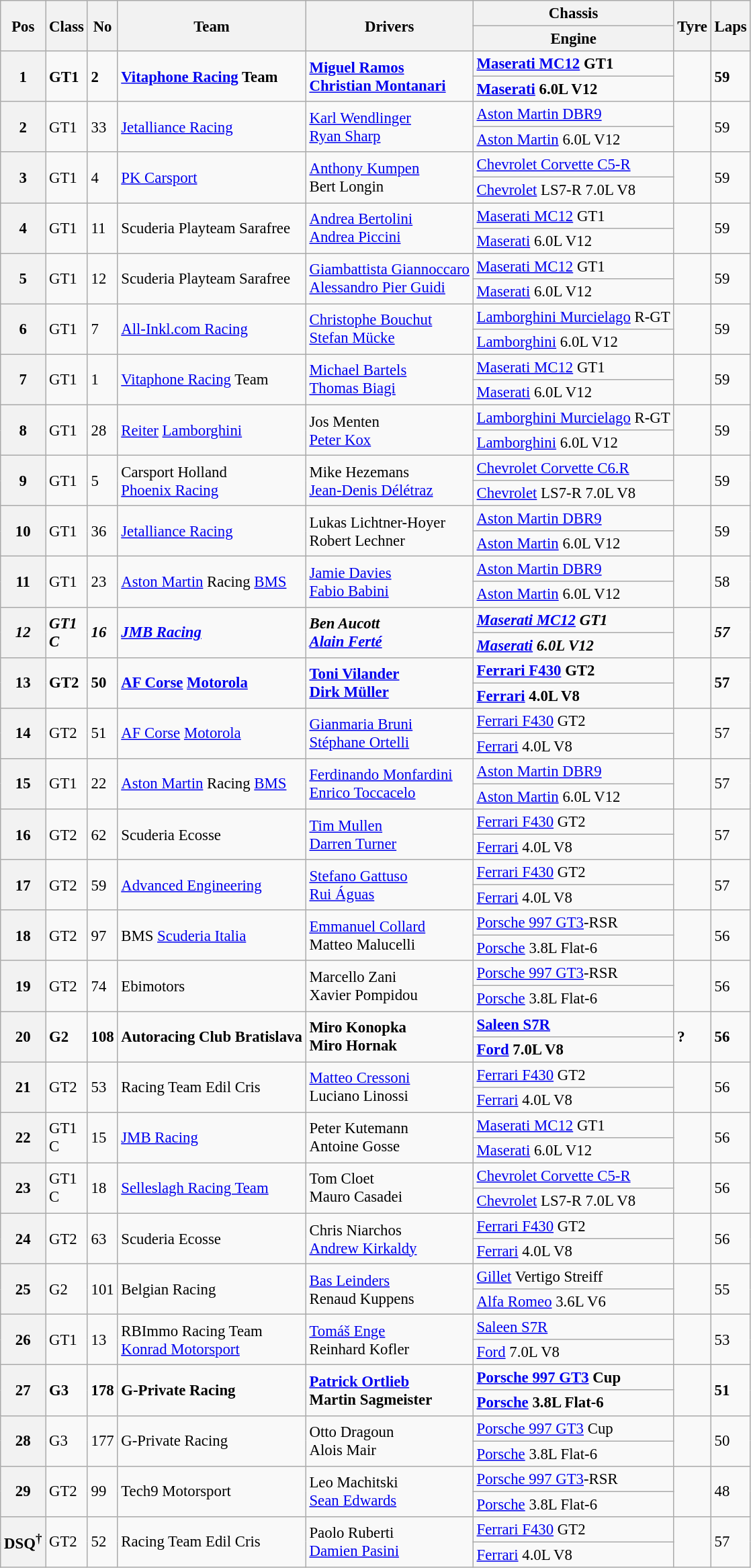<table class="wikitable" style="font-size: 95%;">
<tr>
<th rowspan=2>Pos</th>
<th rowspan=2>Class</th>
<th rowspan=2>No</th>
<th rowspan=2>Team</th>
<th rowspan=2>Drivers</th>
<th>Chassis</th>
<th rowspan=2>Tyre</th>
<th rowspan=2>Laps</th>
</tr>
<tr>
<th>Engine</th>
</tr>
<tr style="font-weight:bold">
<th rowspan=2>1</th>
<td rowspan=2>GT1</td>
<td rowspan=2>2</td>
<td rowspan=2> <a href='#'>Vitaphone Racing</a> Team</td>
<td rowspan=2> <a href='#'>Miguel Ramos</a><br> <a href='#'>Christian Montanari</a></td>
<td><a href='#'>Maserati MC12</a> GT1</td>
<td rowspan=2></td>
<td rowspan=2>59</td>
</tr>
<tr style="font-weight:bold">
<td><a href='#'>Maserati</a> 6.0L V12</td>
</tr>
<tr>
<th rowspan=2>2</th>
<td rowspan=2>GT1</td>
<td rowspan=2>33</td>
<td rowspan=2> <a href='#'>Jetalliance Racing</a></td>
<td rowspan=2> <a href='#'>Karl Wendlinger</a><br> <a href='#'>Ryan Sharp</a></td>
<td><a href='#'>Aston Martin DBR9</a></td>
<td rowspan=2></td>
<td rowspan=2>59</td>
</tr>
<tr>
<td><a href='#'>Aston Martin</a> 6.0L V12</td>
</tr>
<tr>
<th rowspan=2>3</th>
<td rowspan=2>GT1</td>
<td rowspan=2>4</td>
<td rowspan=2> <a href='#'>PK Carsport</a></td>
<td rowspan=2> <a href='#'>Anthony Kumpen</a><br> Bert Longin</td>
<td><a href='#'>Chevrolet Corvette C5-R</a></td>
<td rowspan=2></td>
<td rowspan=2>59</td>
</tr>
<tr>
<td><a href='#'>Chevrolet</a> LS7-R 7.0L V8</td>
</tr>
<tr>
<th rowspan=2>4</th>
<td rowspan=2>GT1</td>
<td rowspan=2>11</td>
<td rowspan=2> Scuderia Playteam Sarafree</td>
<td rowspan=2> <a href='#'>Andrea Bertolini</a><br> <a href='#'>Andrea Piccini</a></td>
<td><a href='#'>Maserati MC12</a> GT1</td>
<td rowspan=2></td>
<td rowspan=2>59</td>
</tr>
<tr>
<td><a href='#'>Maserati</a> 6.0L V12</td>
</tr>
<tr>
<th rowspan=2>5</th>
<td rowspan=2>GT1</td>
<td rowspan=2>12</td>
<td rowspan=2> Scuderia Playteam Sarafree</td>
<td rowspan=2> <a href='#'>Giambattista Giannoccaro</a><br> <a href='#'>Alessandro Pier Guidi</a></td>
<td><a href='#'>Maserati MC12</a> GT1</td>
<td rowspan=2></td>
<td rowspan=2>59</td>
</tr>
<tr>
<td><a href='#'>Maserati</a> 6.0L V12</td>
</tr>
<tr>
<th rowspan=2>6</th>
<td rowspan=2>GT1</td>
<td rowspan=2>7</td>
<td rowspan=2> <a href='#'>All-Inkl.com Racing</a></td>
<td rowspan=2> <a href='#'>Christophe Bouchut</a><br> <a href='#'>Stefan Mücke</a></td>
<td><a href='#'>Lamborghini Murcielago</a> R-GT</td>
<td rowspan=2></td>
<td rowspan=2>59</td>
</tr>
<tr>
<td><a href='#'>Lamborghini</a> 6.0L V12</td>
</tr>
<tr>
<th rowspan=2>7</th>
<td rowspan=2>GT1</td>
<td rowspan=2>1</td>
<td rowspan=2> <a href='#'>Vitaphone Racing</a> Team</td>
<td rowspan=2> <a href='#'>Michael Bartels</a><br> <a href='#'>Thomas Biagi</a></td>
<td><a href='#'>Maserati MC12</a> GT1</td>
<td rowspan=2></td>
<td rowspan=2>59</td>
</tr>
<tr>
<td><a href='#'>Maserati</a> 6.0L V12</td>
</tr>
<tr>
<th rowspan=2>8</th>
<td rowspan=2>GT1</td>
<td rowspan=2>28</td>
<td rowspan=2> <a href='#'>Reiter</a> <a href='#'>Lamborghini</a></td>
<td rowspan=2> Jos Menten<br> <a href='#'>Peter Kox</a></td>
<td><a href='#'>Lamborghini Murcielago</a> R-GT</td>
<td rowspan=2></td>
<td rowspan=2>59</td>
</tr>
<tr>
<td><a href='#'>Lamborghini</a> 6.0L V12</td>
</tr>
<tr>
<th rowspan=2>9</th>
<td rowspan=2>GT1</td>
<td rowspan=2>5</td>
<td rowspan=2> Carsport Holland<br> <a href='#'>Phoenix Racing</a></td>
<td rowspan=2> Mike Hezemans<br> <a href='#'>Jean-Denis Délétraz</a></td>
<td><a href='#'>Chevrolet Corvette C6.R</a></td>
<td rowspan=2></td>
<td rowspan=2>59</td>
</tr>
<tr>
<td><a href='#'>Chevrolet</a> LS7-R 7.0L V8</td>
</tr>
<tr>
<th rowspan=2>10</th>
<td rowspan=2>GT1</td>
<td rowspan=2>36</td>
<td rowspan=2> <a href='#'>Jetalliance Racing</a></td>
<td rowspan=2> Lukas Lichtner-Hoyer<br> Robert Lechner</td>
<td><a href='#'>Aston Martin DBR9</a></td>
<td rowspan=2></td>
<td rowspan=2>59</td>
</tr>
<tr>
<td><a href='#'>Aston Martin</a> 6.0L V12</td>
</tr>
<tr>
<th rowspan=2>11</th>
<td rowspan=2>GT1</td>
<td rowspan=2>23</td>
<td rowspan=2> <a href='#'>Aston Martin</a> Racing <a href='#'>BMS</a></td>
<td rowspan=2> <a href='#'>Jamie Davies</a><br> <a href='#'>Fabio Babini</a></td>
<td><a href='#'>Aston Martin DBR9</a></td>
<td rowspan=2></td>
<td rowspan=2>58</td>
</tr>
<tr>
<td><a href='#'>Aston Martin</a> 6.0L V12</td>
</tr>
<tr style="font-weight:bold">
<th rowspan=2><em>12</em></th>
<td rowspan=2><em>GT1<br>C</em></td>
<td rowspan=2><em>16</em></td>
<td rowspan=2><em> <a href='#'>JMB Racing</a></em></td>
<td rowspan=2><em> Ben Aucott<br> <a href='#'>Alain Ferté</a></em></td>
<td><em><a href='#'>Maserati MC12</a> GT1</em></td>
<td rowspan=2></td>
<td rowspan=2><em>57</em></td>
</tr>
<tr style="font-weight:bold">
<td><em><a href='#'>Maserati</a> 6.0L V12</em></td>
</tr>
<tr style="font-weight:bold">
<th rowspan=2>13</th>
<td rowspan=2>GT2</td>
<td rowspan=2>50</td>
<td rowspan=2> <a href='#'>AF Corse</a> <a href='#'>Motorola</a></td>
<td rowspan=2> <a href='#'>Toni Vilander</a><br> <a href='#'>Dirk Müller</a></td>
<td><a href='#'>Ferrari F430</a> GT2</td>
<td rowspan=2></td>
<td rowspan=2>57</td>
</tr>
<tr style="font-weight:bold">
<td><a href='#'>Ferrari</a> 4.0L V8</td>
</tr>
<tr>
<th rowspan=2>14</th>
<td rowspan=2>GT2</td>
<td rowspan=2>51</td>
<td rowspan=2> <a href='#'>AF Corse</a> <a href='#'>Motorola</a></td>
<td rowspan=2> <a href='#'>Gianmaria Bruni</a><br> <a href='#'>Stéphane Ortelli</a></td>
<td><a href='#'>Ferrari F430</a> GT2</td>
<td rowspan=2></td>
<td rowspan=2>57</td>
</tr>
<tr>
<td><a href='#'>Ferrari</a> 4.0L V8</td>
</tr>
<tr>
<th rowspan=2>15</th>
<td rowspan=2>GT1</td>
<td rowspan=2>22</td>
<td rowspan=2> <a href='#'>Aston Martin</a> Racing <a href='#'>BMS</a></td>
<td rowspan=2> <a href='#'>Ferdinando Monfardini</a><br> <a href='#'>Enrico Toccacelo</a></td>
<td><a href='#'>Aston Martin DBR9</a></td>
<td rowspan=2></td>
<td rowspan=2>57</td>
</tr>
<tr>
<td><a href='#'>Aston Martin</a> 6.0L V12</td>
</tr>
<tr>
<th rowspan=2>16</th>
<td rowspan=2>GT2</td>
<td rowspan=2>62</td>
<td rowspan=2> Scuderia Ecosse</td>
<td rowspan=2> <a href='#'>Tim Mullen</a><br> <a href='#'>Darren Turner</a></td>
<td><a href='#'>Ferrari F430</a> GT2</td>
<td rowspan=2></td>
<td rowspan=2>57</td>
</tr>
<tr>
<td><a href='#'>Ferrari</a> 4.0L V8</td>
</tr>
<tr>
<th rowspan=2>17</th>
<td rowspan=2>GT2</td>
<td rowspan=2>59</td>
<td rowspan=2> <a href='#'>Advanced Engineering</a></td>
<td rowspan=2> <a href='#'>Stefano Gattuso</a><br> <a href='#'>Rui Águas</a></td>
<td><a href='#'>Ferrari F430</a> GT2</td>
<td rowspan=2></td>
<td rowspan=2>57</td>
</tr>
<tr>
<td><a href='#'>Ferrari</a> 4.0L V8</td>
</tr>
<tr>
<th rowspan=2>18</th>
<td rowspan=2>GT2</td>
<td rowspan=2>97</td>
<td rowspan=2> BMS <a href='#'>Scuderia Italia</a></td>
<td rowspan=2> <a href='#'>Emmanuel Collard</a><br> Matteo Malucelli</td>
<td><a href='#'>Porsche 997 GT3</a>-RSR</td>
<td rowspan=2></td>
<td rowspan=2>56</td>
</tr>
<tr>
<td><a href='#'>Porsche</a> 3.8L Flat-6</td>
</tr>
<tr>
<th rowspan=2>19</th>
<td rowspan=2>GT2</td>
<td rowspan=2>74</td>
<td rowspan=2> Ebimotors</td>
<td rowspan=2> Marcello Zani<br> Xavier Pompidou</td>
<td><a href='#'>Porsche 997 GT3</a>-RSR</td>
<td rowspan=2></td>
<td rowspan=2>56</td>
</tr>
<tr>
<td><a href='#'>Porsche</a> 3.8L Flat-6</td>
</tr>
<tr style="font-weight:bold">
<th rowspan=2>20</th>
<td rowspan=2>G2</td>
<td rowspan=2>108</td>
<td rowspan=2> Autoracing Club Bratislava</td>
<td rowspan=2> Miro Konopka<br> Miro Hornak</td>
<td><a href='#'>Saleen S7R</a></td>
<td rowspan=2>?</td>
<td rowspan=2>56</td>
</tr>
<tr style="font-weight:bold">
<td><a href='#'>Ford</a> 7.0L V8</td>
</tr>
<tr>
<th rowspan=2>21</th>
<td rowspan=2>GT2</td>
<td rowspan=2>53</td>
<td rowspan=2> Racing Team Edil Cris</td>
<td rowspan=2> <a href='#'>Matteo Cressoni</a><br> Luciano Linossi</td>
<td><a href='#'>Ferrari F430</a> GT2</td>
<td rowspan=2></td>
<td rowspan=2>56</td>
</tr>
<tr>
<td><a href='#'>Ferrari</a> 4.0L V8</td>
</tr>
<tr>
<th rowspan=2>22</th>
<td rowspan=2>GT1<br>C</td>
<td rowspan=2>15</td>
<td rowspan=2> <a href='#'>JMB Racing</a></td>
<td rowspan=2> Peter Kutemann<br> Antoine Gosse</td>
<td><a href='#'>Maserati MC12</a> GT1</td>
<td rowspan=2></td>
<td rowspan=2>56</td>
</tr>
<tr>
<td><a href='#'>Maserati</a> 6.0L V12</td>
</tr>
<tr>
<th rowspan=2>23</th>
<td rowspan=2>GT1<br>C</td>
<td rowspan=2>18</td>
<td rowspan=2> <a href='#'>Selleslagh Racing Team</a></td>
<td rowspan=2> Tom Cloet<br> Mauro Casadei</td>
<td><a href='#'>Chevrolet Corvette C5-R</a></td>
<td rowspan=2></td>
<td rowspan=2>56</td>
</tr>
<tr>
<td><a href='#'>Chevrolet</a> LS7-R 7.0L V8</td>
</tr>
<tr>
<th rowspan=2>24</th>
<td rowspan=2>GT2</td>
<td rowspan=2>63</td>
<td rowspan=2> Scuderia Ecosse</td>
<td rowspan=2> Chris Niarchos<br> <a href='#'>Andrew Kirkaldy</a></td>
<td><a href='#'>Ferrari F430</a> GT2</td>
<td rowspan=2></td>
<td rowspan=2>56</td>
</tr>
<tr>
<td><a href='#'>Ferrari</a> 4.0L V8</td>
</tr>
<tr>
<th rowspan=2>25</th>
<td rowspan=2>G2</td>
<td rowspan=2>101</td>
<td rowspan=2> Belgian Racing</td>
<td rowspan=2> <a href='#'>Bas Leinders</a><br> Renaud Kuppens</td>
<td><a href='#'>Gillet</a> Vertigo Streiff</td>
<td rowspan=2></td>
<td rowspan=2>55</td>
</tr>
<tr>
<td><a href='#'>Alfa Romeo</a> 3.6L V6</td>
</tr>
<tr>
<th rowspan=2>26</th>
<td rowspan=2>GT1</td>
<td rowspan=2>13</td>
<td rowspan=2> RBImmo Racing Team<br> <a href='#'>Konrad Motorsport</a></td>
<td rowspan=2> <a href='#'>Tomáš Enge</a><br> Reinhard Kofler</td>
<td><a href='#'>Saleen S7R</a></td>
<td rowspan=2></td>
<td rowspan=2>53</td>
</tr>
<tr>
<td><a href='#'>Ford</a> 7.0L V8</td>
</tr>
<tr style="font-weight:bold">
<th rowspan=2>27</th>
<td rowspan=2>G3</td>
<td rowspan=2>178</td>
<td rowspan=2> G-Private Racing</td>
<td rowspan=2> <a href='#'>Patrick Ortlieb</a><br> Martin Sagmeister</td>
<td><a href='#'>Porsche 997 GT3</a> Cup</td>
<td rowspan=2></td>
<td rowspan=2>51</td>
</tr>
<tr style="font-weight:bold">
<td><a href='#'>Porsche</a> 3.8L Flat-6</td>
</tr>
<tr>
<th rowspan=2>28</th>
<td rowspan=2>G3</td>
<td rowspan=2>177</td>
<td rowspan=2> G-Private Racing</td>
<td rowspan=2> Otto Dragoun<br> Alois Mair</td>
<td><a href='#'>Porsche 997 GT3</a> Cup</td>
<td rowspan=2></td>
<td rowspan=2>50</td>
</tr>
<tr>
<td><a href='#'>Porsche</a> 3.8L Flat-6</td>
</tr>
<tr>
<th rowspan=2>29</th>
<td rowspan=2>GT2</td>
<td rowspan=2>99</td>
<td rowspan=2> Tech9 Motorsport</td>
<td rowspan=2> Leo Machitski<br> <a href='#'>Sean Edwards</a></td>
<td><a href='#'>Porsche 997 GT3</a>-RSR</td>
<td rowspan=2></td>
<td rowspan=2>48</td>
</tr>
<tr>
<td><a href='#'>Porsche</a> 3.8L Flat-6</td>
</tr>
<tr>
<th rowspan=2>DSQ<sup>†</sup></th>
<td rowspan=2>GT2</td>
<td rowspan=2>52</td>
<td rowspan=2> Racing Team Edil Cris</td>
<td rowspan=2> Paolo Ruberti<br> <a href='#'>Damien Pasini</a></td>
<td><a href='#'>Ferrari F430</a> GT2</td>
<td rowspan=2></td>
<td rowspan=2>57</td>
</tr>
<tr>
<td><a href='#'>Ferrari</a> 4.0L V8</td>
</tr>
</table>
